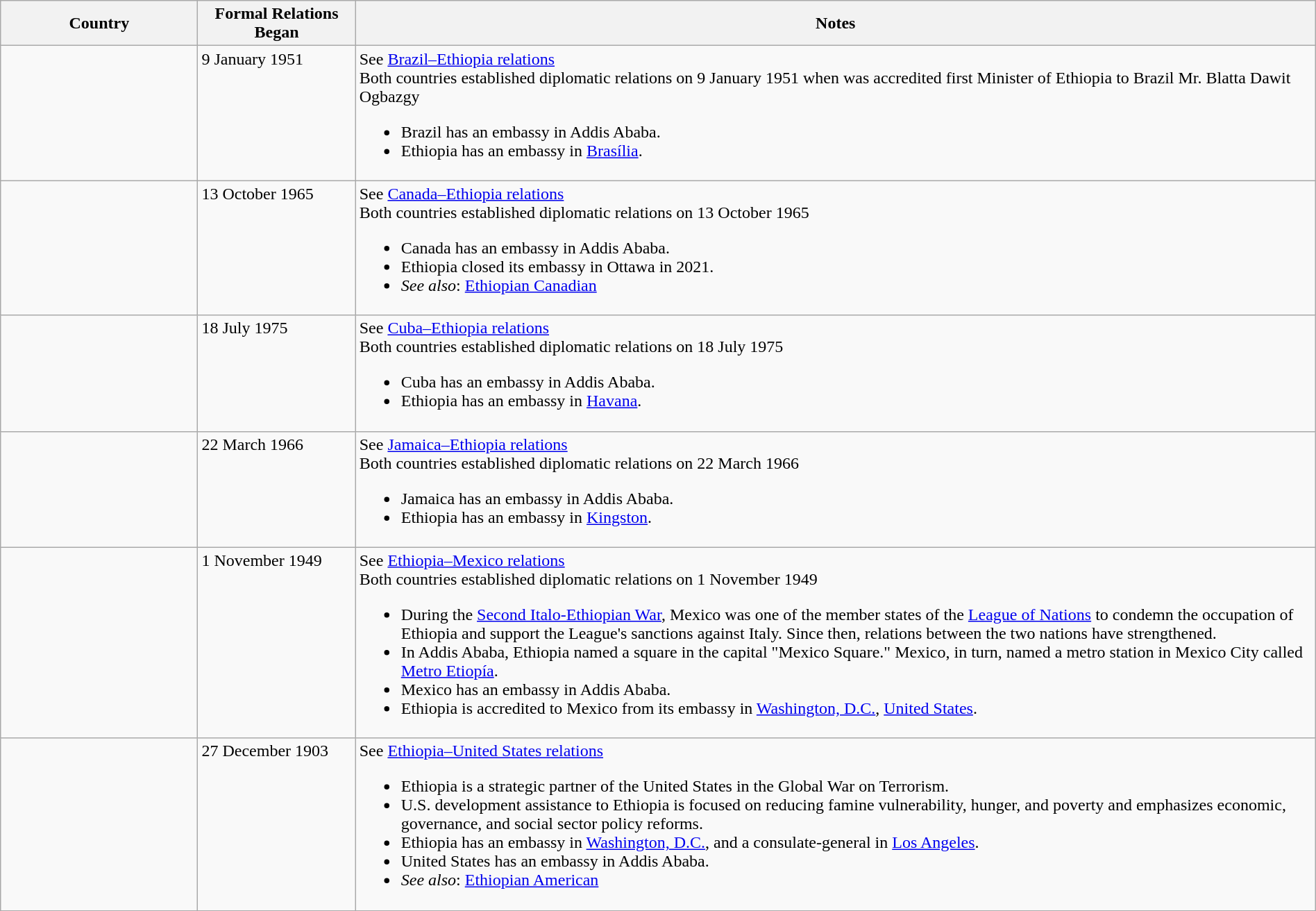<table class="wikitable sortable" style="width:100%; margin:auto;">
<tr>
<th style="width:15%;">Country</th>
<th style="width:12%;">Formal Relations Began</th>
<th>Notes</th>
</tr>
<tr valign="top">
<td></td>
<td>9 January 1951</td>
<td>See <a href='#'>Brazil–Ethiopia relations</a><br>Both countries established diplomatic relations on 9 January 1951 when was accredited first Minister of Ethiopia to Brazil Mr. Blatta Dawit Ogbazgy<ul><li>Brazil has an embassy in Addis Ababa.</li><li>Ethiopia has an embassy in <a href='#'>Brasília</a>.</li></ul></td>
</tr>
<tr valign="top">
<td></td>
<td>13 October 1965</td>
<td>See <a href='#'>Canada–Ethiopia relations</a><br>Both countries established diplomatic relations on 13 October 1965<ul><li>Canada has an embassy in Addis Ababa.</li><li>Ethiopia closed its embassy in Ottawa in 2021.</li><li><em>See also</em>: <a href='#'>Ethiopian Canadian</a></li></ul></td>
</tr>
<tr valign="top">
<td></td>
<td>18 July 1975</td>
<td>See <a href='#'>Cuba–Ethiopia relations</a><br>Both countries established diplomatic relations on 18 July 1975<ul><li>Cuba has an embassy in Addis Ababa.</li><li>Ethiopia has an embassy in <a href='#'>Havana</a>.</li></ul></td>
</tr>
<tr valign="top">
<td></td>
<td>22 March 1966</td>
<td>See <a href='#'>Jamaica–Ethiopia relations</a><br>Both countries established diplomatic relations on 22 March 1966<ul><li>Jamaica has an embassy in Addis Ababa.</li><li>Ethiopia has an embassy in <a href='#'>Kingston</a>.</li></ul></td>
</tr>
<tr valign="top">
<td></td>
<td>1 November 1949</td>
<td>See <a href='#'>Ethiopia–Mexico relations</a><br>Both countries established diplomatic relations on 1 November 1949<ul><li>During the <a href='#'>Second Italo-Ethiopian War</a>, Mexico was one of the member states of the <a href='#'>League of Nations</a> to condemn the occupation of Ethiopia and support the League's sanctions against Italy. Since then, relations between the two nations have strengthened.</li><li>In Addis Ababa, Ethiopia named a square in the capital "Mexico Square." Mexico, in turn, named a metro station in Mexico City called <a href='#'>Metro Etiopía</a>.</li><li>Mexico has an embassy in Addis Ababa.</li><li>Ethiopia is accredited to Mexico from its embassy in <a href='#'>Washington, D.C.</a>, <a href='#'>United States</a>.</li></ul></td>
</tr>
<tr valign="top">
<td></td>
<td>27 December 1903</td>
<td>See <a href='#'>Ethiopia–United States relations</a><br><ul><li>Ethiopia is a strategic partner of the United States in the Global War on Terrorism.</li><li>U.S. development assistance to Ethiopia is focused on reducing famine vulnerability, hunger, and poverty and emphasizes economic, governance, and social sector policy reforms.</li><li>Ethiopia has an embassy in <a href='#'>Washington, D.C.</a>, and a consulate-general in <a href='#'>Los Angeles</a>.</li><li>United States has an embassy in Addis Ababa.</li><li><em>See also</em>: <a href='#'>Ethiopian American</a></li></ul></td>
</tr>
</table>
